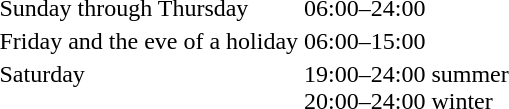<table>
<tr>
<td>Sunday through Thursday</td>
<td>06:00–24:00</td>
</tr>
<tr>
<td>Friday and the eve of a holiday</td>
<td>06:00–15:00</td>
</tr>
<tr>
<td>Saturday<br> </td>
<td>19:00–24:00 summer <br>20:00–24:00 winter</td>
</tr>
</table>
